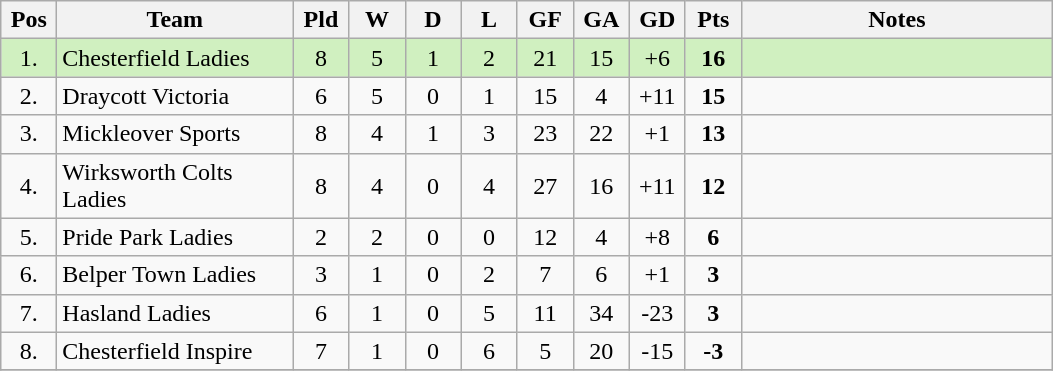<table class="wikitable" style="text-align:center;">
<tr>
<th width=30 abbr="Position">Pos</th>
<th width=150>Team</th>
<th width=30 abbr="Played">Pld</th>
<th width=30 abbr="Won">W</th>
<th width=30 abbr="Drawn">D</th>
<th width=30 abbr="Lost">L</th>
<th width=30 abbr="Goals for">GF</th>
<th width=30 abbr="Goals against">GA</th>
<th width=30 abbr="Goal difference">GD</th>
<th width=30 abbr="Points">Pts</th>
<th width=200>Notes</th>
</tr>
<tr bgcolor="D0F0C0">
<td>1.</td>
<td align="left">Chesterfield Ladies</td>
<td>8</td>
<td>5</td>
<td>1</td>
<td>2</td>
<td>21</td>
<td>15</td>
<td>+6</td>
<td><strong>16</strong></td>
<td></td>
</tr>
<tr>
<td>2.</td>
<td align="left">Draycott Victoria</td>
<td>6</td>
<td>5</td>
<td>0</td>
<td>1</td>
<td>15</td>
<td>4</td>
<td>+11</td>
<td><strong>15</strong></td>
<td></td>
</tr>
<tr>
<td>3.</td>
<td align="left">Mickleover Sports</td>
<td>8</td>
<td>4</td>
<td>1</td>
<td>3</td>
<td>23</td>
<td>22</td>
<td>+1</td>
<td><strong>13</strong></td>
<td></td>
</tr>
<tr>
<td>4.</td>
<td align="left">Wirksworth Colts Ladies</td>
<td>8</td>
<td>4</td>
<td>0</td>
<td>4</td>
<td>27</td>
<td>16</td>
<td>+11</td>
<td><strong>12</strong></td>
<td></td>
</tr>
<tr>
<td>5.</td>
<td align="left">Pride Park Ladies</td>
<td>2</td>
<td>2</td>
<td>0</td>
<td>0</td>
<td>12</td>
<td>4</td>
<td>+8</td>
<td><strong>6</strong></td>
<td></td>
</tr>
<tr>
<td>6.</td>
<td align="left">Belper Town Ladies</td>
<td>3</td>
<td>1</td>
<td>0</td>
<td>2</td>
<td>7</td>
<td>6</td>
<td>+1</td>
<td><strong>3</strong></td>
<td></td>
</tr>
<tr>
<td>7.</td>
<td align="left">Hasland Ladies</td>
<td>6</td>
<td>1</td>
<td>0</td>
<td>5</td>
<td>11</td>
<td>34</td>
<td>-23</td>
<td><strong>3</strong></td>
<td></td>
</tr>
<tr>
<td>8.</td>
<td align="left">Chesterfield Inspire</td>
<td>7</td>
<td>1</td>
<td>0</td>
<td>6</td>
<td>5</td>
<td>20</td>
<td>-15</td>
<td><strong>-3</strong></td>
<td></td>
</tr>
<tr>
</tr>
</table>
